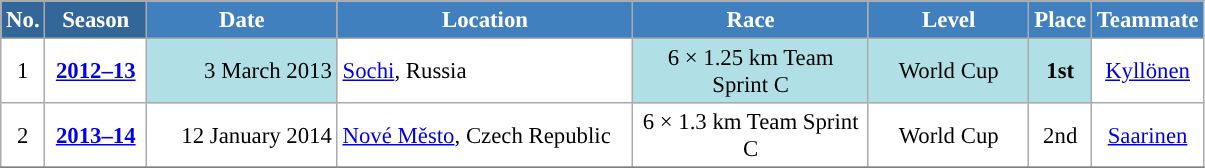<table class="wikitable sortable" style="font-size:95%; text-align:center; border:grey solid 1px; border-collapse:collapse; background:#ffffff;">
<tr style="background:#efefef;">
<th style="background-color:#369; color:white;">No.</th>
<th style="background-color:#369; color:white;">Season</th>
<th style="background-color:#4180be; color:white; width:120px;">Date</th>
<th style="background-color:#4180be; color:white; width:190px;">Location</th>
<th style="background-color:#4180be; color:white; width:150px;">Race</th>
<th style="background-color:#4180be; color:white; width:100px;">Level</th>
<th style="background-color:#4180be; color:white;">Place</th>
<th style="background-color:#4180be; color:white;">Teammate</th>
</tr>
<tr>
<td align=center>1</td>
<td rowspan=1 align=center><strong><a href='#'>2012–13</a></strong></td>
<td bgcolor="#BOEOE6" align=right>3 March 2013</td>
<td align=left> <a href='#'>Sochi</a>, Russia</td>
<td bgcolor="#BOEOE6">6 × 1.25 km Team Sprint C</td>
<td bgcolor="#BOEOE6">World Cup</td>
<td bgcolor="#BOEOE6"><strong>1st</strong></td>
<td><a href='#'>Kyllönen</a></td>
</tr>
<tr>
<td align=center>2</td>
<td rowspan=1 align=center><strong> <a href='#'>2013–14</a> </strong></td>
<td align=right>12 January 2014</td>
<td align=left> <a href='#'>Nové Město</a>, Czech Republic</td>
<td>6 × 1.3 km Team Sprint C</td>
<td>World Cup</td>
<td>2nd</td>
<td><a href='#'>Saarinen</a></td>
</tr>
<tr>
</tr>
</table>
